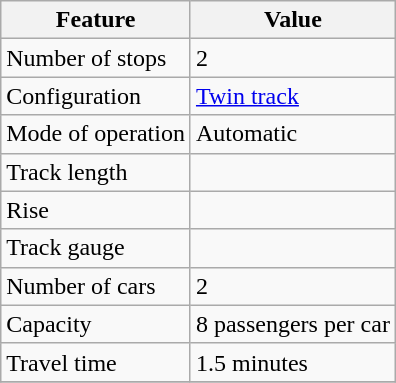<table class="wikitable sortable mw-datatable plainrowheaders">
<tr>
<th>Feature</th>
<th>Value</th>
</tr>
<tr>
<td>Number of stops</td>
<td>2</td>
</tr>
<tr>
<td>Configuration</td>
<td><a href='#'>Twin track</a></td>
</tr>
<tr>
<td>Mode of operation</td>
<td>Automatic</td>
</tr>
<tr>
<td>Track length</td>
<td></td>
</tr>
<tr>
<td>Rise</td>
<td></td>
</tr>
<tr>
<td>Track gauge</td>
<td></td>
</tr>
<tr>
<td>Number of cars</td>
<td>2</td>
</tr>
<tr>
<td>Capacity</td>
<td>8 passengers per car</td>
</tr>
<tr>
<td>Travel time</td>
<td>1.5 minutes</td>
</tr>
<tr>
</tr>
</table>
